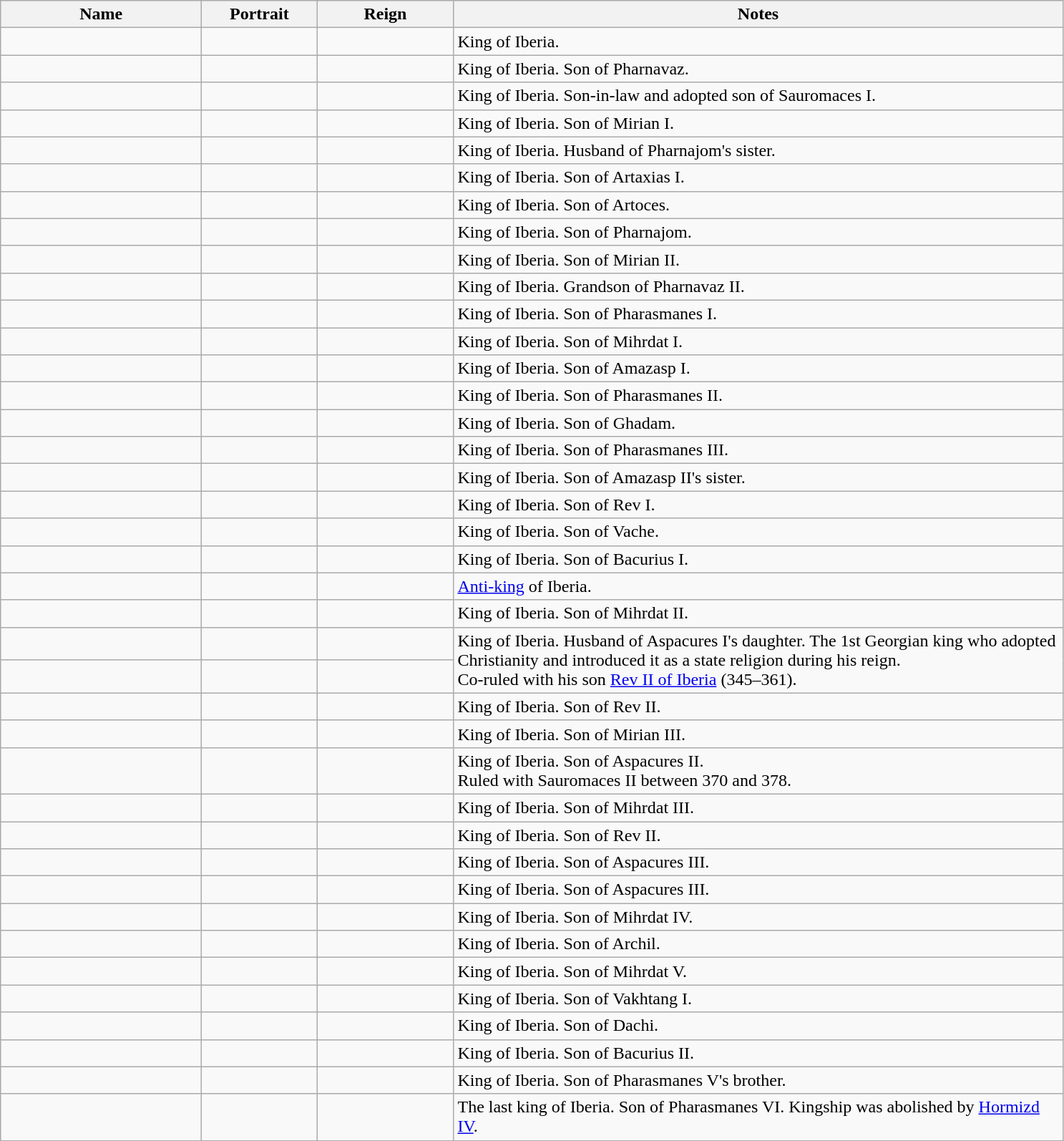<table class="wikitable" style="width:1200">
<tr>
<th width="180">Name</th>
<th width="100">Portrait</th>
<th width="120">Reign</th>
<th width="560">Notes</th>
</tr>
<tr>
<td></td>
<td align="center"></td>
<td></td>
<td>King of Iberia.</td>
</tr>
<tr>
<td></td>
<td align="center"></td>
<td></td>
<td>King of Iberia. Son of Pharnavaz.</td>
</tr>
<tr>
<td></td>
<td align="center"></td>
<td></td>
<td>King of Iberia. Son-in-law and adopted son of Sauromaces I.</td>
</tr>
<tr>
<td></td>
<td align="center"></td>
<td></td>
<td>King of Iberia. Son of Mirian I.</td>
</tr>
<tr>
<td></td>
<td align="center"></td>
<td></td>
<td>King of Iberia. Husband of Pharnajom's sister.</td>
</tr>
<tr>
<td></td>
<td align="center"></td>
<td></td>
<td>King of Iberia. Son of Artaxias I.</td>
</tr>
<tr>
<td></td>
<td align="center"></td>
<td></td>
<td>King of Iberia. Son of Artoces.</td>
</tr>
<tr>
<td></td>
<td align="center"></td>
<td></td>
<td>King of Iberia. Son of Pharnajom.</td>
</tr>
<tr>
<td></td>
<td align="center"></td>
<td></td>
<td>King of Iberia. Son of Mirian II.</td>
</tr>
<tr>
<td></td>
<td align="center"></td>
<td></td>
<td>King of Iberia. Grandson of Pharnavaz II.</td>
</tr>
<tr>
<td></td>
<td align="center"></td>
<td></td>
<td>King of Iberia. Son of Pharasmanes I.</td>
</tr>
<tr>
<td></td>
<td align="center"></td>
<td></td>
<td>King of Iberia. Son of Mihrdat I.</td>
</tr>
<tr>
<td></td>
<td align="center"></td>
<td></td>
<td>King of Iberia. Son of Amazasp I.</td>
</tr>
<tr>
<td></td>
<td align="center"></td>
<td></td>
<td>King of Iberia. Son of Pharasmanes II.</td>
</tr>
<tr>
<td></td>
<td align="center"></td>
<td></td>
<td>King of Iberia. Son of Ghadam.</td>
</tr>
<tr>
<td></td>
<td align="center"></td>
<td></td>
<td>King of Iberia. Son of Pharasmanes III.</td>
</tr>
<tr>
<td></td>
<td align="center"></td>
<td></td>
<td>King of Iberia. Son of Amazasp II's sister.</td>
</tr>
<tr>
<td></td>
<td align="center"></td>
<td></td>
<td>King of Iberia. Son of Rev I.</td>
</tr>
<tr>
<td></td>
<td align="center"></td>
<td></td>
<td>King of Iberia. Son of Vache.</td>
</tr>
<tr>
<td></td>
<td align="center"></td>
<td></td>
<td>King of Iberia. Son of Bacurius I.</td>
</tr>
<tr>
<td></td>
<td align="center"></td>
<td></td>
<td><a href='#'>Anti-king</a> of Iberia.</td>
</tr>
<tr>
<td></td>
<td align="center"></td>
<td></td>
<td>King of Iberia. Son of Mihrdat II.</td>
</tr>
<tr>
<td></td>
<td align="center"></td>
<td></td>
<td rowspan="2">King of Iberia. Husband of Aspacures I's daughter. The 1st Georgian king who adopted Christianity and introduced it as a state religion during his reign. <br>Co-ruled with his son <a href='#'>Rev II of Iberia</a> (345–361).</td>
</tr>
<tr>
<td></td>
<td align="center"></td>
<td></td>
</tr>
<tr>
<td></td>
<td align="center"></td>
<td></td>
<td>King of Iberia. Son of Rev II.</td>
</tr>
<tr>
<td></td>
<td align="center"></td>
<td></td>
<td>King of Iberia. Son of Mirian III.</td>
</tr>
<tr>
<td></td>
<td align="center"></td>
<td></td>
<td>King of Iberia. Son of Aspacures II. <br>Ruled with Sauromaces II between 370 and 378.</td>
</tr>
<tr>
<td></td>
<td align="center"></td>
<td></td>
<td>King of Iberia. Son of Mihrdat III.</td>
</tr>
<tr>
<td></td>
<td align="center"></td>
<td></td>
<td>King of Iberia. Son of Rev II.</td>
</tr>
<tr>
<td></td>
<td align="center"></td>
<td></td>
<td>King of Iberia. Son of Aspacures III.</td>
</tr>
<tr>
<td></td>
<td align="center"></td>
<td></td>
<td>King of Iberia. Son of Aspacures III.</td>
</tr>
<tr>
<td></td>
<td align="center"></td>
<td></td>
<td>King of Iberia. Son of Mihrdat IV.</td>
</tr>
<tr>
<td></td>
<td align="center"></td>
<td></td>
<td>King of Iberia. Son of Archil.</td>
</tr>
<tr>
<td></td>
<td align="center"></td>
<td></td>
<td>King of Iberia. Son of Mihrdat V.</td>
</tr>
<tr>
<td></td>
<td align="center"></td>
<td></td>
<td>King of Iberia. Son of Vakhtang I.</td>
</tr>
<tr>
<td></td>
<td align="center"></td>
<td></td>
<td>King of Iberia. Son of Dachi.</td>
</tr>
<tr>
<td></td>
<td align="center"></td>
<td></td>
<td>King of Iberia. Son of Bacurius II.</td>
</tr>
<tr>
<td></td>
<td align="center"></td>
<td></td>
<td>King of Iberia. Son of Pharasmanes V's brother.</td>
</tr>
<tr>
<td></td>
<td align="center"></td>
<td></td>
<td>The last king of Iberia. Son of Pharasmanes VI. Kingship was abolished by <a href='#'>Hormizd IV</a>.</td>
</tr>
</table>
